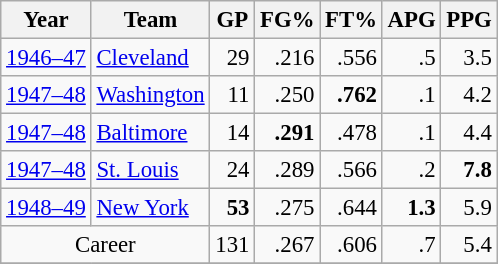<table class="wikitable sortable" style="font-size:95%; text-align:right;">
<tr>
<th>Year</th>
<th>Team</th>
<th>GP</th>
<th>FG%</th>
<th>FT%</th>
<th>APG</th>
<th>PPG</th>
</tr>
<tr>
<td style="text-align:left;"><a href='#'>1946–47</a></td>
<td style="text-align:left;"><a href='#'>Cleveland</a></td>
<td>29</td>
<td>.216</td>
<td>.556</td>
<td>.5</td>
<td>3.5</td>
</tr>
<tr>
<td style="text-align:left;"><a href='#'>1947–48</a></td>
<td style="text-align:left;"><a href='#'>Washington</a></td>
<td>11</td>
<td>.250</td>
<td><strong>.762</strong></td>
<td>.1</td>
<td>4.2</td>
</tr>
<tr>
<td style="text-align:left;"><a href='#'>1947–48</a></td>
<td style="text-align:left;"><a href='#'>Baltimore</a></td>
<td>14</td>
<td><strong>.291</strong></td>
<td>.478</td>
<td>.1</td>
<td>4.4</td>
</tr>
<tr>
<td style="text-align:left;"><a href='#'>1947–48</a></td>
<td style="text-align:left;"><a href='#'>St. Louis</a></td>
<td>24</td>
<td>.289</td>
<td>.566</td>
<td>.2</td>
<td><strong>7.8</strong></td>
</tr>
<tr>
<td style="text-align:left;"><a href='#'>1948–49</a></td>
<td style="text-align:left;"><a href='#'>New York</a></td>
<td><strong>53</strong></td>
<td>.275</td>
<td>.644</td>
<td><strong>1.3</strong></td>
<td>5.9</td>
</tr>
<tr>
<td style="text-align:center;" colspan="2">Career</td>
<td>131</td>
<td>.267</td>
<td>.606</td>
<td>.7</td>
<td>5.4</td>
</tr>
<tr>
</tr>
</table>
